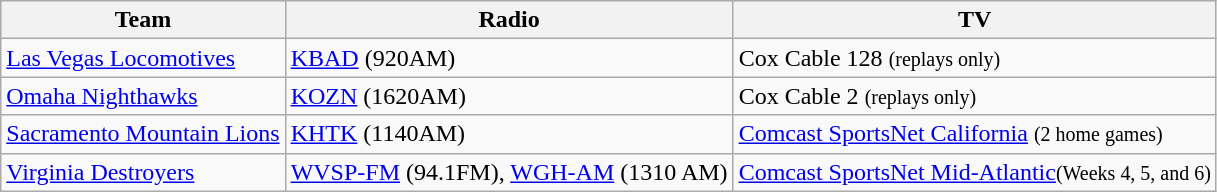<table class="wikitable">
<tr>
<th>Team</th>
<th>Radio</th>
<th>TV</th>
</tr>
<tr>
<td><a href='#'>Las Vegas Locomotives</a></td>
<td><a href='#'>KBAD</a> (920AM)</td>
<td>Cox Cable 128 <small>(replays only)</small></td>
</tr>
<tr>
<td><a href='#'>Omaha Nighthawks</a></td>
<td><a href='#'>KOZN</a> (1620AM)</td>
<td>Cox Cable 2 <small>(replays only)</small></td>
</tr>
<tr>
<td><a href='#'>Sacramento Mountain Lions</a></td>
<td><a href='#'>KHTK</a> (1140AM)</td>
<td><a href='#'>Comcast SportsNet California</a> <small>(2 home games)</small></td>
</tr>
<tr>
<td><a href='#'>Virginia Destroyers</a></td>
<td><a href='#'>WVSP-FM</a> (94.1FM), <a href='#'>WGH-AM</a> (1310 AM)</td>
<td><a href='#'>Comcast SportsNet Mid-Atlantic</a><small>(Weeks 4, 5, and 6)</small></td>
</tr>
</table>
